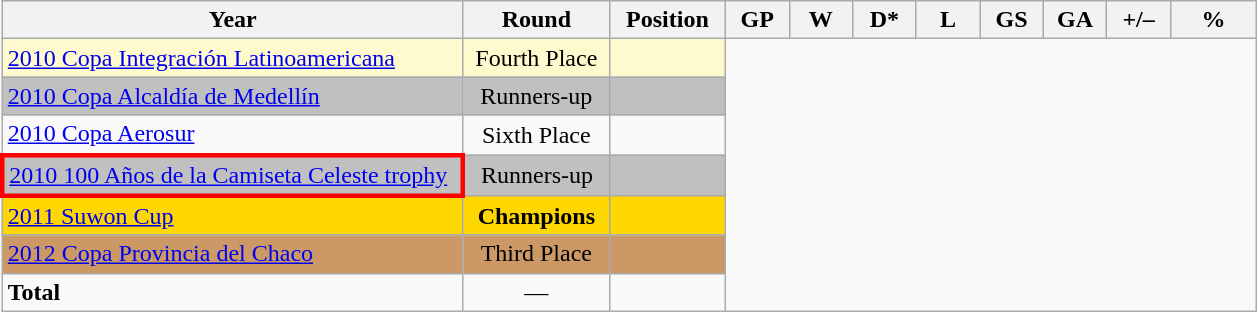<table class="wikitable" style="text-align: center;">
<tr>
<th width=300>Year</th>
<th width=90>Round</th>
<th width=70>Position</th>
<th width=35>GP</th>
<th width=35>W</th>
<th width=35>D*</th>
<th width=35>L</th>
<th width=35>GS</th>
<th width=35>GA</th>
<th width=35>+/–</th>
<th width=50>%</th>
</tr>
<tr style="background:LemonChiffon;">
<td align=left> <a href='#'>2010 Copa Integración Latinoamericana</a></td>
<td>Fourth Place</td>
<td></td>
</tr>
<tr style="background:Silver;">
<td align=left> <a href='#'>2010 Copa Alcaldía de Medellín</a></td>
<td>Runners-up</td>
<td></td>
</tr>
<tr>
<td align=left> <a href='#'>2010 Copa Aerosur</a></td>
<td>Sixth Place</td>
<td 6th></td>
</tr>
<tr style="background:Silver;">
<td style="text-align:left; border:3px solid red;"> <a href='#'>2010 100 Años de la Camiseta Celeste trophy</a></td>
<td>Runners-up</td>
<td></td>
</tr>
<tr style="background:Gold;">
<td align=left> <a href='#'>2011 Suwon Cup</a></td>
<td><strong>Champions</strong></td>
<td></td>
</tr>
<tr style="background:#c96;">
<td align=left> <a href='#'>2012 Copa Provincia del Chaco</a></td>
<td>Third Place</td>
<td></td>
</tr>
<tr>
<td align=left><strong>Total</strong></td>
<td>—</td>
<td></td>
</tr>
</table>
